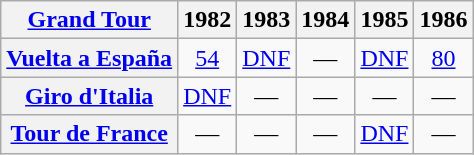<table class="wikitable plainrowheaders">
<tr>
<th scope="col"><a href='#'>Grand Tour</a></th>
<th scope="col">1982</th>
<th scope="col">1983</th>
<th scope="col">1984</th>
<th scope="col">1985</th>
<th scope="col">1986</th>
</tr>
<tr style="text-align:center;">
<th scope="row"> <a href='#'>Vuelta a España</a></th>
<td><a href='#'>54</a></td>
<td><a href='#'>DNF</a></td>
<td>—</td>
<td><a href='#'>DNF</a></td>
<td><a href='#'>80</a></td>
</tr>
<tr style="text-align:center;">
<th scope="row"> <a href='#'>Giro d'Italia</a></th>
<td><a href='#'>DNF</a></td>
<td>—</td>
<td>—</td>
<td>—</td>
<td>—</td>
</tr>
<tr style="text-align:center;">
<th scope="row"> <a href='#'>Tour de France</a></th>
<td>—</td>
<td>—</td>
<td>—</td>
<td><a href='#'>DNF</a></td>
<td>—</td>
</tr>
</table>
